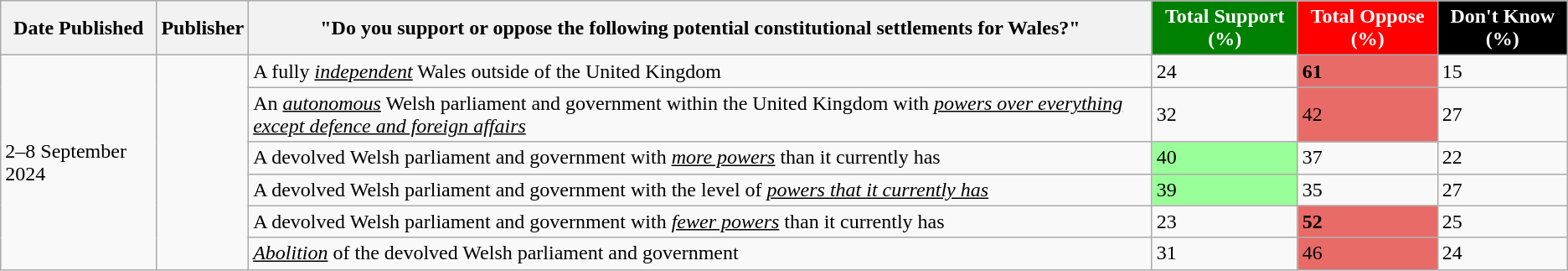<table class="wikitable">
<tr>
<th>Date Published</th>
<th>Publisher</th>
<th>"Do you support or oppose the following potential constitutional settlements for Wales?"</th>
<th style="background:green; color:white;">Total Support (%)</th>
<th style="background:red; color:white;">Total Oppose (%)</th>
<th style="background:black; color:white;">Don't Know (%)</th>
</tr>
<tr>
<td rowspan="6">2–8 September 2024</td>
<td rowspan="6"></td>
<td>A fully <u><em>independent</em></u> Wales outside of the United Kingdom</td>
<td>24</td>
<td style="background: rgb(233, 107, 103); "><strong>61</strong></td>
<td>15</td>
</tr>
<tr>
<td>An <u><em>autonomous</em></u> Welsh parliament and government within the United Kingdom with <u><em>powers over everything except defence and foreign affairs</em></u></td>
<td>32</td>
<td style="background: rgb(233, 107, 103); ">42</td>
<td>27</td>
</tr>
<tr>
<td>A devolved Welsh parliament and government with <u><em>more powers</em></u> than it currently has</td>
<td style="background: rgb(153, 255, 153);">40</td>
<td>37</td>
<td>22</td>
</tr>
<tr>
<td>A devolved Welsh parliament and government with the level of <u><em>powers that it currently has</em></u></td>
<td style="background: rgb(153, 255, 153);">39</td>
<td>35</td>
<td>27</td>
</tr>
<tr>
<td>A devolved Welsh parliament and government with <u><em>fewer powers</em></u> than it currently has</td>
<td>23</td>
<td style="background: rgb(233, 107, 103); "><strong>52</strong></td>
<td>25</td>
</tr>
<tr>
<td><u><em>Abolition</em></u> of the devolved Welsh parliament and government</td>
<td>31</td>
<td style="background: rgb(233, 107, 103); ">46</td>
<td>24</td>
</tr>
</table>
